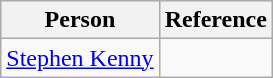<table class="wikitable">
<tr>
<th>Person</th>
<th>Reference</th>
</tr>
<tr>
<td> <a href='#'>Stephen Kenny</a></td>
<td align=center></td>
</tr>
</table>
